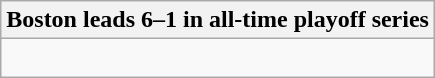<table class="wikitable collapsible collapsed">
<tr>
<th>Boston leads 6–1 in all-time playoff series</th>
</tr>
<tr>
<td><br>





</td>
</tr>
</table>
